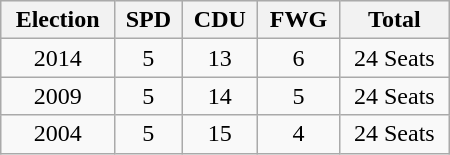<table class="wikitable" width="300">
<tr bgcolor="#eeeeee" align="center">
<th>Election</th>
<th>SPD</th>
<th>CDU</th>
<th>FWG</th>
<th>Total</th>
</tr>
<tr align="center">
<td>2014</td>
<td>5</td>
<td>13</td>
<td>6</td>
<td>24 Seats</td>
</tr>
<tr align="center">
<td>2009</td>
<td>5</td>
<td>14</td>
<td>5</td>
<td>24 Seats</td>
</tr>
<tr align="center">
<td>2004</td>
<td>5</td>
<td>15</td>
<td>4</td>
<td>24 Seats</td>
</tr>
</table>
